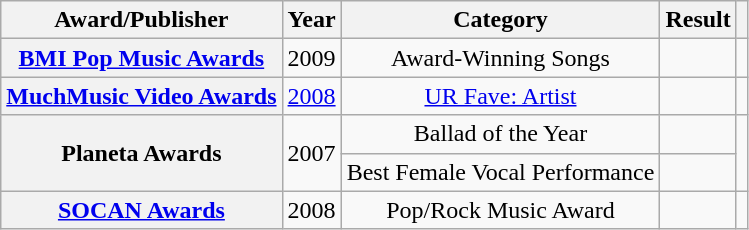<table class="wikitable sortable plainrowheaders">
<tr>
<th scope="col">Award/Publisher</th>
<th scope="col">Year</th>
<th scope="col">Category</th>
<th scope="col">Result</th>
<th scope="col" class="unsortable"></th>
</tr>
<tr>
<th scope="row"><a href='#'>BMI Pop Music Awards</a></th>
<td align=center>2009</td>
<td align=center>Award-Winning Songs </td>
<td></td>
<td align=center></td>
</tr>
<tr>
<th scope="row"><a href='#'>MuchMusic Video Awards</a></th>
<td align=center><a href='#'>2008</a></td>
<td align=center><a href='#'>UR Fave: Artist</a></td>
<td></td>
<td align=center></td>
</tr>
<tr>
<th scope="row"  rowspan = "2">Planeta Awards</th>
<td align=center rowspan= "2">2007</td>
<td align=center>Ballad of the Year</td>
<td></td>
<td align=center rowspan= "2"></td>
</tr>
<tr>
<td align=center>Best Female Vocal Performance</td>
<td></td>
</tr>
<tr>
<th scope="row"><a href='#'>SOCAN Awards</a></th>
<td align=center>2008</td>
<td align=center>Pop/Rock Music Award </td>
<td></td>
<td align=center></td>
</tr>
</table>
